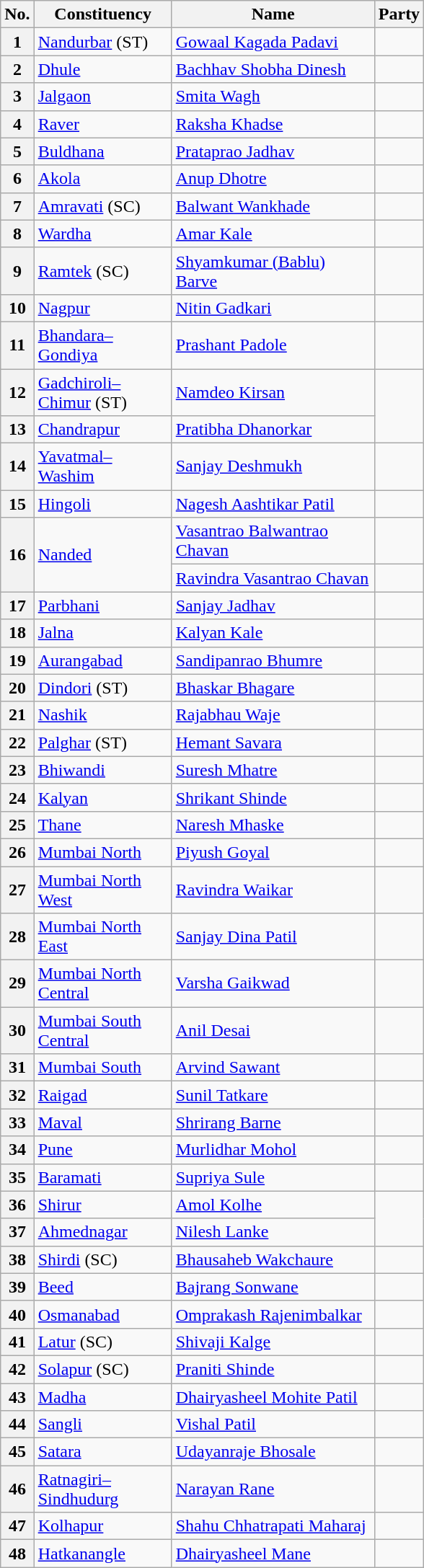<table class="sortable wikitable">
<tr>
<th>No.</th>
<th style="width:120px">Constituency</th>
<th style="width:180px">Name</th>
<th colspan=2>Party</th>
</tr>
<tr>
<th>1</th>
<td><a href='#'>Nandurbar</a> (ST)</td>
<td><a href='#'>Gowaal Kagada Padavi</a></td>
<td></td>
</tr>
<tr>
<th>2</th>
<td><a href='#'>Dhule</a></td>
<td><a href='#'>Bachhav Shobha Dinesh</a></td>
</tr>
<tr>
<th>3</th>
<td><a href='#'>Jalgaon</a></td>
<td><a href='#'>Smita Wagh</a></td>
<td></td>
</tr>
<tr>
<th>4</th>
<td><a href='#'>Raver</a></td>
<td><a href='#'>Raksha Khadse</a></td>
</tr>
<tr>
<th>5</th>
<td><a href='#'>Buldhana</a></td>
<td><a href='#'>Prataprao Jadhav</a></td>
<td></td>
</tr>
<tr>
<th>6</th>
<td><a href='#'>Akola</a></td>
<td><a href='#'>Anup Dhotre</a></td>
<td></td>
</tr>
<tr>
<th>7</th>
<td><a href='#'>Amravati</a> (SC)</td>
<td><a href='#'>Balwant Wankhade</a></td>
<td></td>
</tr>
<tr>
<th>8</th>
<td><a href='#'>Wardha</a></td>
<td><a href='#'>Amar Kale</a></td>
<td></td>
</tr>
<tr>
<th>9</th>
<td><a href='#'>Ramtek</a> (SC)</td>
<td><a href='#'>Shyamkumar (Bablu) Barve</a></td>
<td></td>
</tr>
<tr>
<th>10</th>
<td><a href='#'>Nagpur</a></td>
<td><a href='#'>Nitin Gadkari</a></td>
<td></td>
</tr>
<tr>
<th>11</th>
<td><a href='#'>Bhandara–Gondiya</a></td>
<td><a href='#'>Prashant Padole</a></td>
<td></td>
</tr>
<tr>
<th>12</th>
<td><a href='#'>Gadchiroli–Chimur</a> (ST)</td>
<td><a href='#'>Namdeo Kirsan</a></td>
</tr>
<tr>
<th>13</th>
<td><a href='#'>Chandrapur</a></td>
<td><a href='#'>Pratibha Dhanorkar</a></td>
</tr>
<tr>
<th>14</th>
<td><a href='#'>Yavatmal–Washim</a></td>
<td><a href='#'>Sanjay Deshmukh</a></td>
<td></td>
</tr>
<tr>
<th>15</th>
<td><a href='#'>Hingoli</a></td>
<td><a href='#'>Nagesh Aashtikar Patil</a></td>
</tr>
<tr>
<th rowspan="2">16</th>
<td rowspan="2"><a href='#'>Nanded</a></td>
<td><a href='#'>Vasantrao Balwantrao Chavan</a>  <br></td>
<td></td>
</tr>
<tr>
<td><a href='#'>Ravindra Vasantrao Chavan</a> <br></td>
</tr>
<tr>
<th>17</th>
<td><a href='#'>Parbhani</a></td>
<td><a href='#'>Sanjay Jadhav</a></td>
<td></td>
</tr>
<tr>
<th>18</th>
<td><a href='#'>Jalna</a></td>
<td><a href='#'>Kalyan Kale</a></td>
<td></td>
</tr>
<tr>
<th>19</th>
<td><a href='#'>Aurangabad</a></td>
<td><a href='#'>Sandipanrao Bhumre</a></td>
<td></td>
</tr>
<tr>
<th>20</th>
<td><a href='#'>Dindori</a> (ST)</td>
<td><a href='#'>Bhaskar Bhagare</a></td>
<td></td>
</tr>
<tr>
<th>21</th>
<td><a href='#'>Nashik</a></td>
<td><a href='#'>Rajabhau Waje</a></td>
<td></td>
</tr>
<tr>
<th>22</th>
<td><a href='#'>Palghar</a> (ST)</td>
<td><a href='#'>Hemant Savara</a></td>
<td></td>
</tr>
<tr>
<th>23</th>
<td><a href='#'>Bhiwandi</a></td>
<td><a href='#'>Suresh Mhatre</a></td>
<td></td>
</tr>
<tr>
<th>24</th>
<td><a href='#'>Kalyan</a></td>
<td><a href='#'>Shrikant Shinde</a></td>
<td></td>
</tr>
<tr>
<th>25</th>
<td><a href='#'>Thane</a></td>
<td><a href='#'>Naresh Mhaske</a></td>
</tr>
<tr>
<th>26</th>
<td><a href='#'>Mumbai North</a></td>
<td><a href='#'>Piyush Goyal</a></td>
<td></td>
</tr>
<tr>
<th>27</th>
<td><a href='#'>Mumbai North West</a></td>
<td><a href='#'>Ravindra Waikar</a></td>
<td></td>
</tr>
<tr>
<th>28</th>
<td><a href='#'>Mumbai North East</a></td>
<td><a href='#'>Sanjay Dina Patil</a></td>
<td></td>
</tr>
<tr>
<th>29</th>
<td><a href='#'>Mumbai North Central</a></td>
<td><a href='#'>Varsha Gaikwad</a></td>
<td></td>
</tr>
<tr>
<th>30</th>
<td><a href='#'>Mumbai South Central</a></td>
<td><a href='#'>Anil Desai</a></td>
<td></td>
</tr>
<tr>
<th>31</th>
<td><a href='#'>Mumbai South</a></td>
<td><a href='#'>Arvind Sawant</a></td>
</tr>
<tr>
<th>32</th>
<td><a href='#'>Raigad</a></td>
<td><a href='#'>Sunil Tatkare</a></td>
<td></td>
</tr>
<tr>
<th>33</th>
<td><a href='#'>Maval</a></td>
<td><a href='#'>Shrirang Barne</a></td>
<td></td>
</tr>
<tr>
<th>34</th>
<td><a href='#'>Pune</a></td>
<td><a href='#'>Murlidhar Mohol</a></td>
<td></td>
</tr>
<tr>
<th>35</th>
<td><a href='#'>Baramati</a></td>
<td><a href='#'>Supriya Sule</a></td>
<td></td>
</tr>
<tr>
<th>36</th>
<td><a href='#'>Shirur</a></td>
<td><a href='#'>Amol Kolhe</a></td>
</tr>
<tr>
<th>37</th>
<td><a href='#'>Ahmednagar</a></td>
<td><a href='#'>Nilesh Lanke</a></td>
</tr>
<tr>
<th>38</th>
<td><a href='#'>Shirdi</a> (SC)</td>
<td><a href='#'>Bhausaheb Wakchaure</a></td>
<td></td>
</tr>
<tr>
<th>39</th>
<td><a href='#'>Beed</a></td>
<td><a href='#'>Bajrang Sonwane</a></td>
<td></td>
</tr>
<tr>
<th>40</th>
<td><a href='#'>Osmanabad</a></td>
<td><a href='#'>Omprakash Rajenimbalkar</a></td>
<td></td>
</tr>
<tr>
<th>41</th>
<td><a href='#'>Latur</a> (SC)</td>
<td><a href='#'>Shivaji Kalge</a></td>
<td></td>
</tr>
<tr>
<th>42</th>
<td><a href='#'>Solapur</a> (SC)</td>
<td><a href='#'>Praniti Shinde</a></td>
</tr>
<tr>
<th>43</th>
<td><a href='#'>Madha</a></td>
<td><a href='#'>Dhairyasheel Mohite Patil</a></td>
<td></td>
</tr>
<tr>
<th>44</th>
<td><a href='#'>Sangli</a></td>
<td><a href='#'>Vishal Patil</a></td>
<td></td>
</tr>
<tr>
<th>45</th>
<td><a href='#'>Satara</a></td>
<td><a href='#'>Udayanraje Bhosale</a></td>
<td></td>
</tr>
<tr>
<th>46</th>
<td><a href='#'>Ratnagiri–Sindhudurg</a></td>
<td><a href='#'>Narayan Rane</a></td>
</tr>
<tr>
<th>47</th>
<td><a href='#'>Kolhapur</a></td>
<td><a href='#'>Shahu Chhatrapati Maharaj</a></td>
<td></td>
</tr>
<tr>
<th>48</th>
<td><a href='#'>Hatkanangle</a></td>
<td><a href='#'>Dhairyasheel Mane</a></td>
<td></td>
</tr>
</table>
